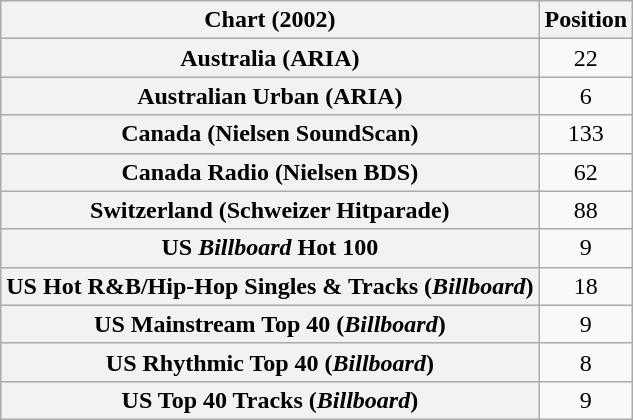<table class="wikitable plainrowheaders sortable" style="text-align:center;">
<tr>
<th scope="col">Chart (2002)</th>
<th scope="col">Position</th>
</tr>
<tr>
<th scope="row">Australia (ARIA)</th>
<td>22</td>
</tr>
<tr>
<th scope="row">Australian Urban (ARIA)</th>
<td>6</td>
</tr>
<tr>
<th scope="row">Canada (Nielsen SoundScan)</th>
<td>133</td>
</tr>
<tr>
<th scope="row">Canada Radio (Nielsen BDS)</th>
<td>62</td>
</tr>
<tr>
<th scope="row">Switzerland (Schweizer Hitparade)</th>
<td>88</td>
</tr>
<tr>
<th scope="row">US <em>Billboard</em> Hot 100</th>
<td>9</td>
</tr>
<tr>
<th scope="row">US Hot R&B/Hip-Hop Singles & Tracks (<em>Billboard</em>)</th>
<td>18</td>
</tr>
<tr>
<th scope="row">US Mainstream Top 40 (<em>Billboard</em>)</th>
<td>9</td>
</tr>
<tr>
<th scope="row">US Rhythmic Top 40 (<em>Billboard</em>)</th>
<td>8</td>
</tr>
<tr>
<th scope="row">US Top 40 Tracks (<em>Billboard</em>)</th>
<td>9</td>
</tr>
</table>
